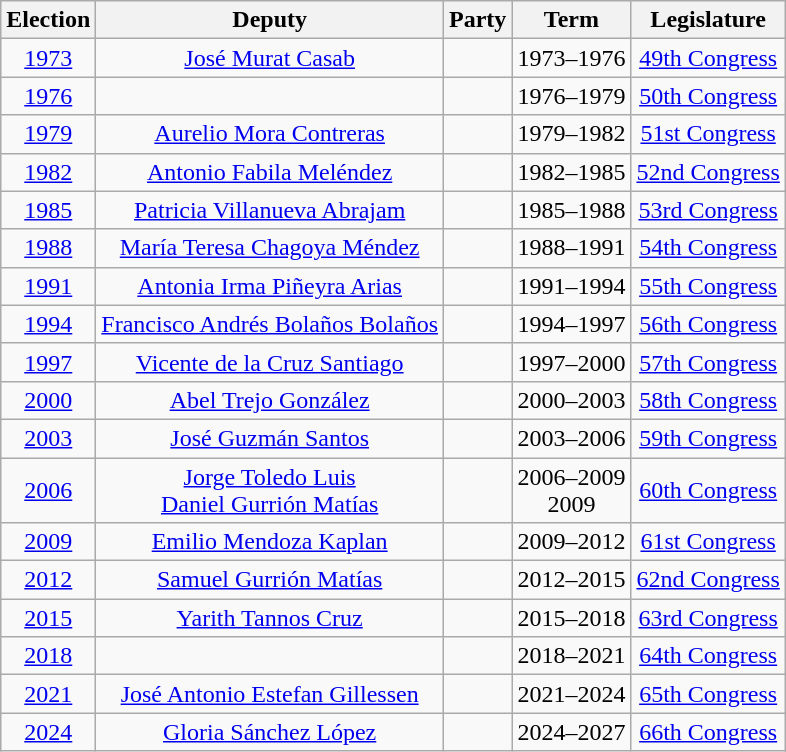<table class="wikitable sortable" style="text-align: center">
<tr>
<th>Election</th>
<th class="unsortable">Deputy</th>
<th class="unsortable">Party</th>
<th class="unsortable">Term</th>
<th class="unsortable">Legislature</th>
</tr>
<tr>
<td><a href='#'>1973</a></td>
<td><a href='#'>José Murat Casab</a></td>
<td></td>
<td>1973–1976</td>
<td><a href='#'>49th Congress</a></td>
</tr>
<tr>
<td><a href='#'>1976</a></td>
<td></td>
<td></td>
<td>1976–1979</td>
<td><a href='#'>50th Congress</a></td>
</tr>
<tr>
<td><a href='#'>1979</a></td>
<td><a href='#'>Aurelio Mora Contreras</a></td>
<td></td>
<td>1979–1982</td>
<td><a href='#'>51st Congress</a></td>
</tr>
<tr>
<td><a href='#'>1982</a></td>
<td><a href='#'>Antonio Fabila Meléndez</a></td>
<td></td>
<td>1982–1985</td>
<td><a href='#'>52nd Congress</a></td>
</tr>
<tr>
<td><a href='#'>1985</a></td>
<td><a href='#'>Patricia Villanueva Abrajam</a></td>
<td></td>
<td>1985–1988</td>
<td><a href='#'>53rd Congress</a></td>
</tr>
<tr>
<td><a href='#'>1988</a></td>
<td><a href='#'>María Teresa Chagoya Méndez</a></td>
<td></td>
<td>1988–1991</td>
<td><a href='#'>54th Congress</a></td>
</tr>
<tr>
<td><a href='#'>1991</a></td>
<td><a href='#'>Antonia Irma Piñeyra Arias</a></td>
<td></td>
<td>1991–1994</td>
<td><a href='#'>55th Congress</a></td>
</tr>
<tr>
<td><a href='#'>1994</a></td>
<td><a href='#'>Francisco Andrés Bolaños Bolaños</a></td>
<td></td>
<td>1994–1997</td>
<td><a href='#'>56th Congress</a></td>
</tr>
<tr>
<td><a href='#'>1997</a></td>
<td><a href='#'>Vicente de la Cruz Santiago</a></td>
<td></td>
<td>1997–2000</td>
<td><a href='#'>57th Congress</a></td>
</tr>
<tr>
<td><a href='#'>2000</a></td>
<td><a href='#'>Abel Trejo González</a></td>
<td></td>
<td>2000–2003</td>
<td><a href='#'>58th Congress</a></td>
</tr>
<tr>
<td><a href='#'>2003</a></td>
<td><a href='#'>José Guzmán Santos</a></td>
<td></td>
<td>2003–2006</td>
<td><a href='#'>59th Congress</a></td>
</tr>
<tr>
<td><a href='#'>2006</a></td>
<td><a href='#'>Jorge Toledo Luis</a><br><a href='#'>Daniel Gurrión Matías</a></td>
<td></td>
<td>2006–2009<br>2009</td>
<td><a href='#'>60th Congress</a></td>
</tr>
<tr>
<td><a href='#'>2009</a></td>
<td><a href='#'>Emilio Mendoza Kaplan</a></td>
<td></td>
<td>2009–2012</td>
<td><a href='#'>61st Congress</a></td>
</tr>
<tr>
<td><a href='#'>2012</a></td>
<td><a href='#'>Samuel Gurrión Matías</a></td>
<td></td>
<td>2012–2015</td>
<td><a href='#'>62nd Congress</a></td>
</tr>
<tr>
<td><a href='#'>2015</a></td>
<td><a href='#'>Yarith Tannos Cruz</a></td>
<td></td>
<td>2015–2018</td>
<td><a href='#'>63rd Congress</a></td>
</tr>
<tr>
<td><a href='#'>2018</a></td>
<td></td>
<td></td>
<td>2018–2021</td>
<td><a href='#'>64th Congress</a></td>
</tr>
<tr>
<td><a href='#'>2021</a></td>
<td><a href='#'>José Antonio Estefan Gillessen</a></td>
<td></td>
<td>2021–2024</td>
<td><a href='#'>65th Congress</a></td>
</tr>
<tr>
<td><a href='#'>2024</a></td>
<td><a href='#'>Gloria Sánchez López</a></td>
<td></td>
<td>2024–2027</td>
<td><a href='#'>66th Congress</a></td>
</tr>
</table>
